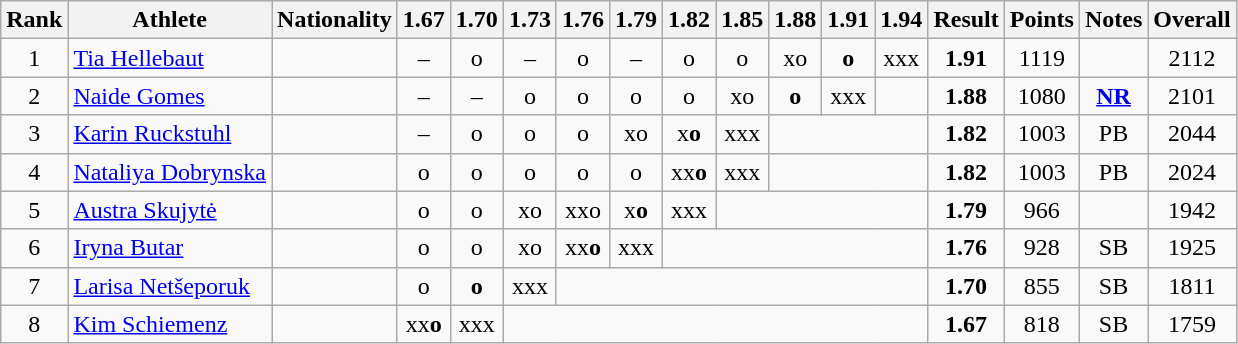<table class="wikitable sortable" style="text-align:center">
<tr>
<th>Rank</th>
<th>Athlete</th>
<th>Nationality</th>
<th>1.67</th>
<th>1.70</th>
<th>1.73</th>
<th>1.76</th>
<th>1.79</th>
<th>1.82</th>
<th>1.85</th>
<th>1.88</th>
<th>1.91</th>
<th>1.94</th>
<th>Result</th>
<th>Points</th>
<th>Notes</th>
<th>Overall</th>
</tr>
<tr>
<td>1</td>
<td align="left"><a href='#'>Tia Hellebaut</a></td>
<td align=left></td>
<td>–</td>
<td>o</td>
<td>–</td>
<td>o</td>
<td>–</td>
<td>o</td>
<td>o</td>
<td>xo</td>
<td><strong>o</strong></td>
<td>xxx</td>
<td><strong>1.91</strong></td>
<td>1119</td>
<td></td>
<td>2112</td>
</tr>
<tr>
<td>2</td>
<td align="left"><a href='#'>Naide Gomes</a></td>
<td align=left></td>
<td>–</td>
<td>–</td>
<td>o</td>
<td>o</td>
<td>o</td>
<td>o</td>
<td>xo</td>
<td><strong>o</strong></td>
<td>xxx</td>
<td></td>
<td><strong>1.88</strong></td>
<td>1080</td>
<td><strong><a href='#'>NR</a></strong></td>
<td>2101</td>
</tr>
<tr>
<td>3</td>
<td align="left"><a href='#'>Karin Ruckstuhl</a></td>
<td align=left></td>
<td>–</td>
<td>o</td>
<td>o</td>
<td>o</td>
<td>xo</td>
<td>x<strong>o</strong></td>
<td>xxx</td>
<td colspan=3></td>
<td><strong>1.82</strong></td>
<td>1003</td>
<td>PB</td>
<td>2044</td>
</tr>
<tr>
<td>4</td>
<td align="left"><a href='#'>Nataliya Dobrynska</a></td>
<td align=left></td>
<td>o</td>
<td>o</td>
<td>o</td>
<td>o</td>
<td>o</td>
<td>xx<strong>o</strong></td>
<td>xxx</td>
<td colspan=3></td>
<td><strong>1.82</strong></td>
<td>1003</td>
<td>PB</td>
<td>2024</td>
</tr>
<tr>
<td>5</td>
<td align="left"><a href='#'>Austra Skujytė</a></td>
<td align=left></td>
<td>o</td>
<td>o</td>
<td>xo</td>
<td>xxo</td>
<td>x<strong>o</strong></td>
<td>xxx</td>
<td colspan=4></td>
<td><strong>1.79</strong></td>
<td>966</td>
<td></td>
<td>1942</td>
</tr>
<tr>
<td>6</td>
<td align="left"><a href='#'>Iryna Butar</a></td>
<td align=left></td>
<td>o</td>
<td>o</td>
<td>xo</td>
<td>xx<strong>o</strong></td>
<td>xxx</td>
<td colspan=5></td>
<td><strong>1.76</strong></td>
<td>928</td>
<td>SB</td>
<td>1925</td>
</tr>
<tr>
<td>7</td>
<td align="left"><a href='#'>Larisa Netšeporuk</a></td>
<td align=left></td>
<td>o</td>
<td><strong>o</strong></td>
<td>xxx</td>
<td colspan=7></td>
<td><strong>1.70</strong></td>
<td>855</td>
<td>SB</td>
<td>1811</td>
</tr>
<tr>
<td>8</td>
<td align="left"><a href='#'>Kim Schiemenz</a></td>
<td align=left><small></small></td>
<td>xx<strong>o</strong></td>
<td>xxx</td>
<td colspan=8></td>
<td><strong>1.67</strong></td>
<td>818</td>
<td>SB</td>
<td>1759</td>
</tr>
</table>
